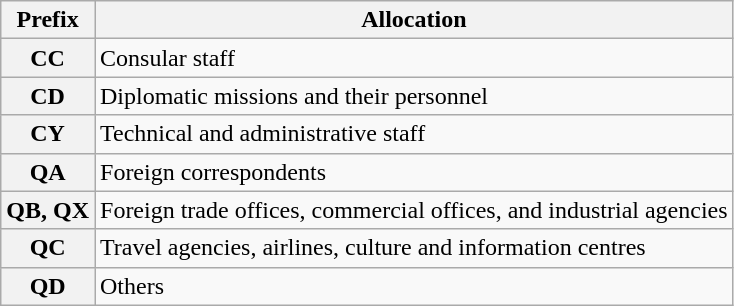<table class="wikitable sortable">
<tr>
<th>Prefix</th>
<th>Allocation</th>
</tr>
<tr>
<th>CC</th>
<td>Consular staff</td>
</tr>
<tr>
<th>CD</th>
<td>Diplomatic missions and their personnel</td>
</tr>
<tr>
<th>CY</th>
<td>Technical and administrative staff</td>
</tr>
<tr>
<th>QA</th>
<td>Foreign correspondents</td>
</tr>
<tr>
<th>QB, QX</th>
<td>Foreign trade offices, commercial offices, and industrial agencies</td>
</tr>
<tr>
<th>QC</th>
<td>Travel agencies, airlines, culture and information centres</td>
</tr>
<tr>
<th>QD</th>
<td>Others</td>
</tr>
</table>
